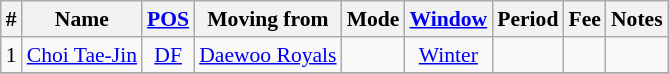<table class="wikitable sortable" style="text-align: center; font-size:90%;">
<tr>
<th>#</th>
<th>Name</th>
<th><a href='#'>POS</a></th>
<th>Moving from</th>
<th>Mode</th>
<th><a href='#'>Window</a></th>
<th>Period</th>
<th>Fee</th>
<th>Notes</th>
</tr>
<tr>
<td>1</td>
<td align=left> <a href='#'>Choi Tae-Jin</a></td>
<td><a href='#'>DF</a></td>
<td align=left> <a href='#'>Daewoo Royals</a></td>
<td></td>
<td><a href='#'>Winter</a></td>
<td></td>
<td></td>
<td></td>
</tr>
<tr>
</tr>
</table>
